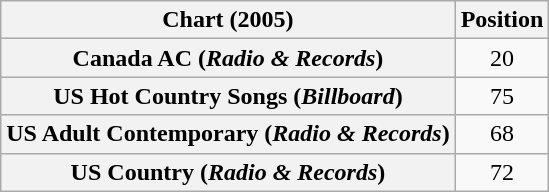<table class="wikitable sortable plainrowheaders" style="text-align:center">
<tr>
<th scope="col">Chart (2005)</th>
<th scope="col">Position</th>
</tr>
<tr>
<th scope="row">Canada AC (<em>Radio & Records</em>)</th>
<td>20</td>
</tr>
<tr>
<th scope="row">US Hot Country Songs (<em>Billboard</em>)</th>
<td>75</td>
</tr>
<tr>
<th scope="row">US Adult Contemporary (<em>Radio & Records</em>)</th>
<td>68</td>
</tr>
<tr>
<th scope="row">US Country (<em>Radio & Records</em>)</th>
<td>72</td>
</tr>
</table>
